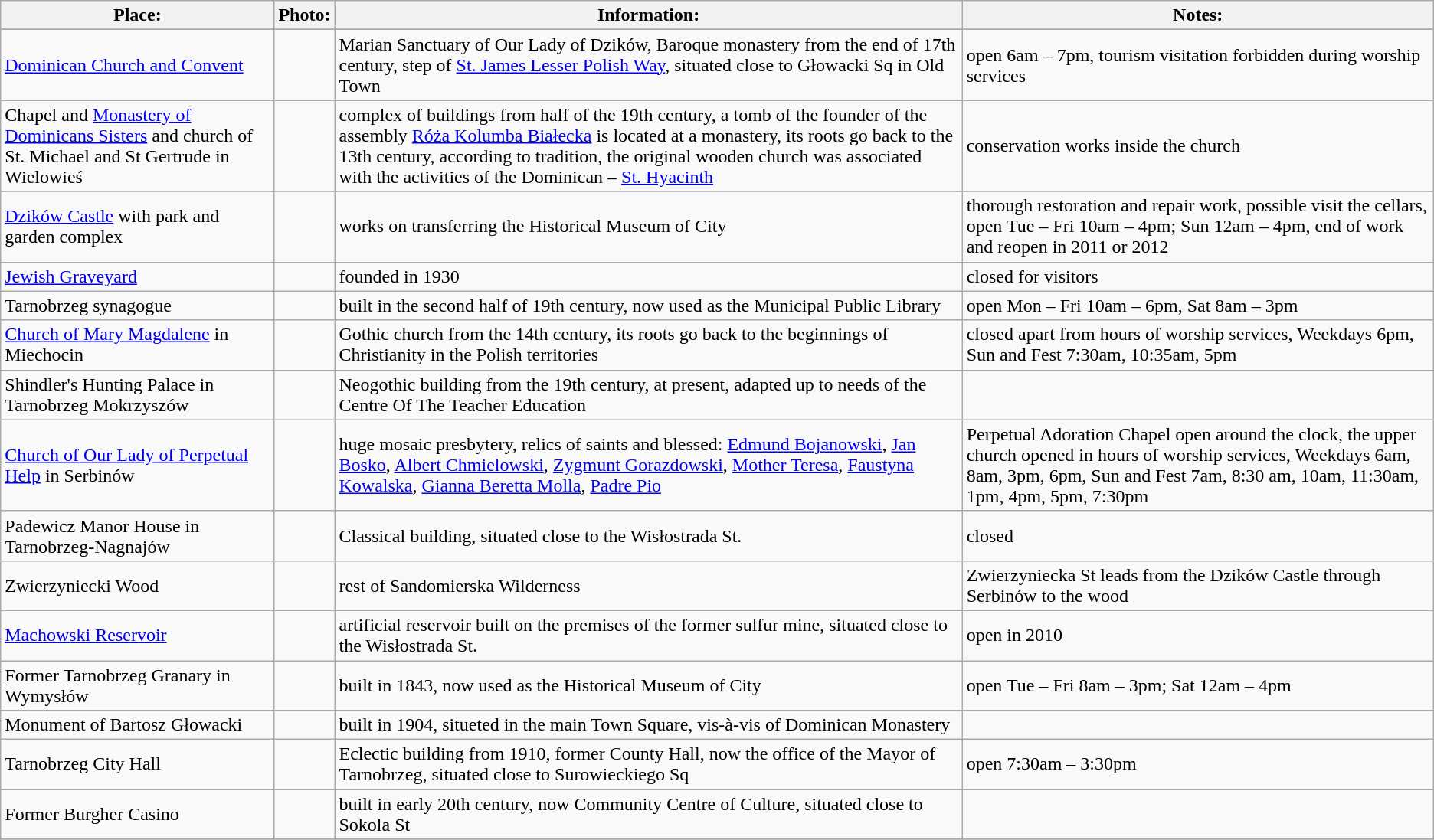<table class="wikitable">
<tr>
<th bgcolor="dodgerblue">Place:</th>
<th bgcolor="dodgerblue">Photo:</th>
<th bgcolor="dodgerblue">Information:</th>
<th bgcolor="dodgerblue">Notes:</th>
</tr>
<tr>
</tr>
<tr>
<td><a href='#'>Dominican Church and Convent</a></td>
<td></td>
<td>Marian Sanctuary of Our Lady of Dzików, Baroque monastery from the end of 17th century, step of <a href='#'>St. James Lesser Polish Way</a>, situated close to Głowacki Sq in Old Town</td>
<td>open 6am – 7pm, tourism visitation forbidden during worship services</td>
</tr>
<tr>
</tr>
<tr>
<td>Chapel and <a href='#'>Monastery of Dominicans Sisters</a> and church of St. Michael and St Gertrude in Wielowieś</td>
<td></td>
<td>complex of buildings from half of the 19th century, a tomb of the founder of the assembly <a href='#'>Róża Kolumba Białecka</a> is located at a monastery, its roots go back to the 13th century, according to tradition, the original wooden church was associated with the activities of the Dominican – <a href='#'>St. Hyacinth</a></td>
<td>conservation works inside the church</td>
</tr>
<tr>
</tr>
<tr>
<td><a href='#'>Dzików Castle</a> with park and garden complex</td>
<td></td>
<td>works on transferring the Historical Museum of City</td>
<td>thorough restoration and repair work, possible visit the cellars, open Tue – Fri 10am – 4pm; Sun 12am – 4pm, end of work and reopen in 2011 or 2012</td>
</tr>
<tr>
<td><a href='#'>Jewish Graveyard</a></td>
<td></td>
<td>founded in 1930</td>
<td>closed for visitors</td>
</tr>
<tr>
<td>Tarnobrzeg synagogue</td>
<td></td>
<td>built in the second half of 19th century, now used as the Municipal Public Library</td>
<td>open Mon – Fri 10am – 6pm, Sat 8am – 3pm</td>
</tr>
<tr>
<td><a href='#'>Church of Mary Magdalene</a> in Miechocin</td>
<td></td>
<td>Gothic church from the 14th century, its roots go back to the beginnings of Christianity in the Polish territories</td>
<td>closed apart from hours of worship services, Weekdays 6pm, Sun and Fest 7:30am, 10:35am, 5pm</td>
</tr>
<tr>
<td>Shindler's Hunting Palace in Tarnobrzeg Mokrzyszów</td>
<td></td>
<td>Neogothic building from the 19th century, at present, adapted up to needs of the Centre Of The Teacher Education</td>
<td></td>
</tr>
<tr>
<td><a href='#'>Church of Our Lady of Perpetual Help</a> in Serbinów</td>
<td></td>
<td>huge mosaic presbytery, relics of saints and blessed: <a href='#'>Edmund Bojanowski</a>, <a href='#'>Jan Bosko</a>, <a href='#'>Albert Chmielowski</a>, <a href='#'>Zygmunt Gorazdowski</a>, <a href='#'>Mother Teresa</a>, <a href='#'>Faustyna Kowalska</a>, <a href='#'>Gianna Beretta Molla</a>, <a href='#'>Padre Pio</a></td>
<td>Perpetual Adoration Chapel open around the clock, the upper church opened in hours of worship services, Weekdays 6am, 8am, 3pm, 6pm, Sun and Fest 7am, 8:30 am, 10am, 11:30am, 1pm, 4pm, 5pm, 7:30pm</td>
</tr>
<tr>
<td>Padewicz Manor House in Tarnobrzeg-Nagnajów</td>
<td></td>
<td>Classical building, situated close to the Wisłostrada St.</td>
<td>closed</td>
</tr>
<tr>
<td>Zwierzyniecki Wood</td>
<td></td>
<td>rest of Sandomierska Wilderness</td>
<td>Zwierzyniecka St leads from the Dzików Castle through Serbinów to the wood</td>
</tr>
<tr>
<td><a href='#'>Machowski Reservoir</a></td>
<td></td>
<td>artificial reservoir built on the premises of the former sulfur mine, situated close to the Wisłostrada St.</td>
<td>open in 2010</td>
</tr>
<tr>
<td>Former Tarnobrzeg Granary in Wymysłów</td>
<td></td>
<td>built in 1843, now used as the Historical Museum of City</td>
<td>open Tue – Fri 8am – 3pm; Sat 12am – 4pm</td>
</tr>
<tr>
<td>Monument of Bartosz Głowacki</td>
<td></td>
<td>built in 1904, situeted in the main Town Square, vis-à-vis of Dominican Monastery</td>
<td></td>
</tr>
<tr>
<td>Tarnobrzeg City Hall</td>
<td></td>
<td>Eclectic building from 1910, former County Hall, now the office of the Mayor of Tarnobrzeg, situated close to Surowieckiego Sq</td>
<td>open 7:30am – 3:30pm</td>
</tr>
<tr>
<td>Former Burgher Casino</td>
<td></td>
<td>built in early 20th century, now Community Centre of Culture, situated close to Sokola St</td>
<td></td>
</tr>
<tr>
</tr>
</table>
